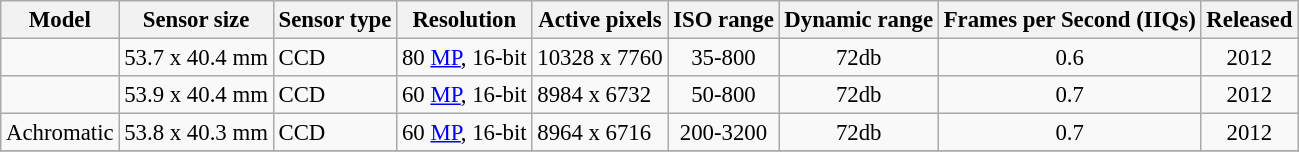<table class="wikitable" style="font-size:95%;">
<tr>
<th>Model</th>
<th>Sensor size</th>
<th>Sensor type</th>
<th>Resolution</th>
<th>Active pixels</th>
<th>ISO range</th>
<th>Dynamic range</th>
<th>Frames per Second (IIQs)</th>
<th>Released</th>
</tr>
<tr>
<td></td>
<td>53.7 x 40.4 mm</td>
<td>CCD</td>
<td>80 <a href='#'>MP</a>, 16-bit</td>
<td>10328 x 7760</td>
<td align=center>35-800</td>
<td align=center>72db</td>
<td align=center>0.6</td>
<td align=center>2012</td>
</tr>
<tr>
<td></td>
<td>53.9 x 40.4 mm</td>
<td>CCD</td>
<td>60 <a href='#'>MP</a>, 16-bit</td>
<td>8984 x 6732</td>
<td align=center>50-800</td>
<td align=center>72db</td>
<td align=center>0.7</td>
<td align=center>2012</td>
</tr>
<tr>
<td> Achromatic</td>
<td>53.8 x 40.3 mm</td>
<td>CCD</td>
<td>60 <a href='#'>MP</a>, 16-bit</td>
<td>8964 x 6716</td>
<td align=center>200-3200</td>
<td align=center>72db</td>
<td align=center>0.7</td>
<td align=center>2012</td>
</tr>
<tr>
</tr>
</table>
